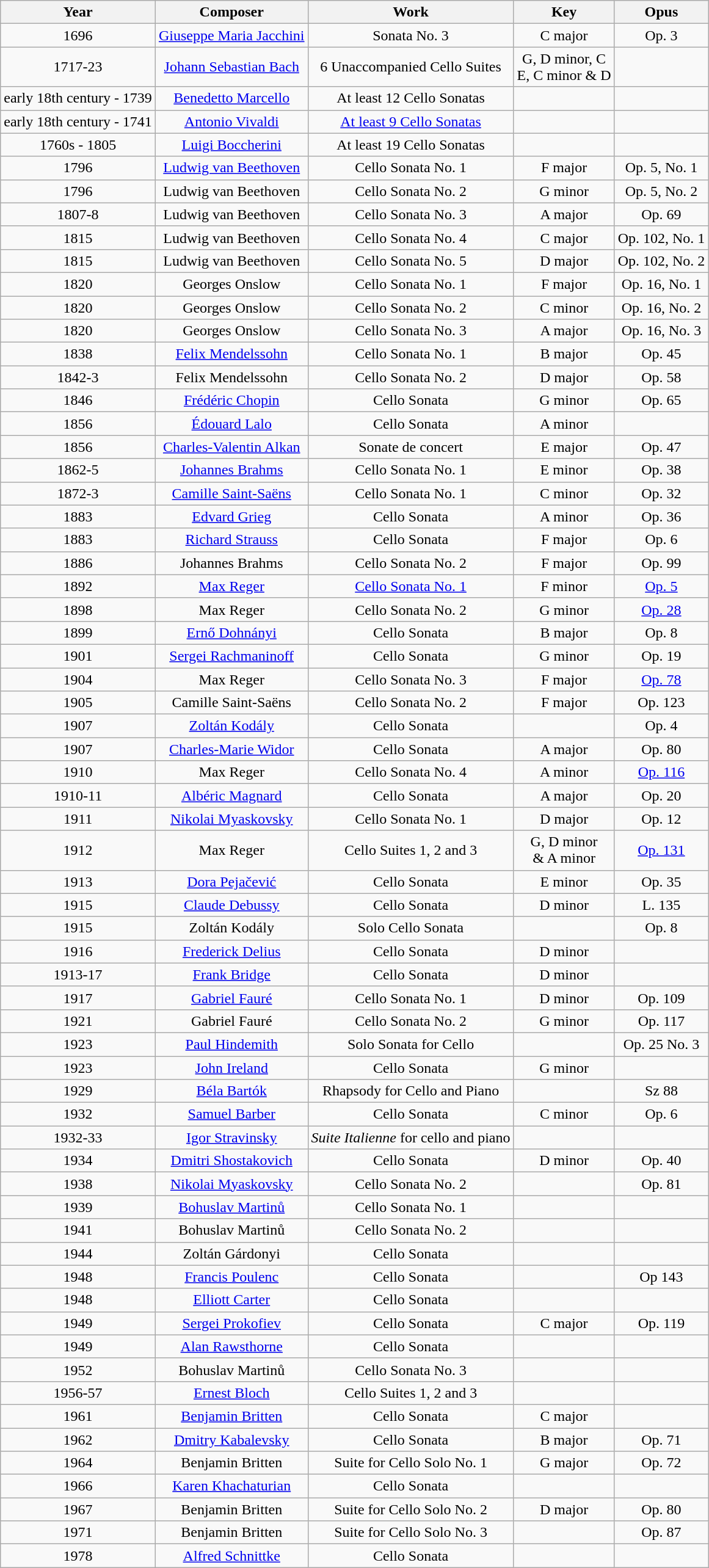<table class="wikitable" style="text-align:center"; border="1">
<tr>
<th>Year</th>
<th>Composer</th>
<th>Work</th>
<th>Key</th>
<th>Opus</th>
</tr>
<tr>
<td>1696</td>
<td><a href='#'>Giuseppe Maria Jacchini</a></td>
<td>Sonata No. 3</td>
<td>C major</td>
<td>Op. 3</td>
</tr>
<tr>
<td>1717-23</td>
<td><a href='#'>Johann Sebastian Bach</a></td>
<td>6 Unaccompanied Cello Suites</td>
<td>G, D minor, C<br>E, C minor & D</td>
<td></td>
</tr>
<tr>
<td>early 18th century - 1739</td>
<td><a href='#'>Benedetto Marcello</a></td>
<td>At least 12 Cello Sonatas</td>
<td></td>
<td></td>
</tr>
<tr>
<td>early 18th century - 1741</td>
<td><a href='#'>Antonio Vivaldi</a></td>
<td><a href='#'>At least 9 Cello Sonatas</a></td>
<td></td>
<td></td>
</tr>
<tr>
<td>1760s - 1805</td>
<td><a href='#'>Luigi Boccherini</a></td>
<td>At least 19 Cello Sonatas</td>
<td></td>
<td></td>
</tr>
<tr>
<td>1796</td>
<td><a href='#'>Ludwig van Beethoven</a></td>
<td>Cello Sonata No. 1</td>
<td>F major</td>
<td>Op. 5, No. 1</td>
</tr>
<tr>
<td>1796</td>
<td>Ludwig van Beethoven</td>
<td>Cello Sonata No. 2</td>
<td>G minor</td>
<td>Op. 5, No. 2</td>
</tr>
<tr>
<td>1807-8</td>
<td>Ludwig van Beethoven</td>
<td>Cello Sonata No. 3</td>
<td>A major</td>
<td>Op. 69</td>
</tr>
<tr>
<td>1815</td>
<td>Ludwig van Beethoven</td>
<td>Cello Sonata No. 4</td>
<td>C major</td>
<td>Op. 102, No. 1</td>
</tr>
<tr>
<td>1815</td>
<td>Ludwig van Beethoven</td>
<td>Cello Sonata No. 5</td>
<td>D major</td>
<td>Op. 102, No. 2</td>
</tr>
<tr>
<td>1820</td>
<td>Georges Onslow</td>
<td>Cello Sonata No. 1</td>
<td>F major</td>
<td>Op. 16, No. 1</td>
</tr>
<tr>
<td>1820</td>
<td>Georges Onslow</td>
<td>Cello Sonata No. 2</td>
<td>C minor</td>
<td>Op. 16, No. 2</td>
</tr>
<tr>
<td>1820</td>
<td>Georges Onslow</td>
<td>Cello Sonata No. 3</td>
<td>A major</td>
<td>Op. 16, No. 3</td>
</tr>
<tr>
<td>1838</td>
<td><a href='#'>Felix Mendelssohn</a></td>
<td>Cello Sonata No. 1</td>
<td>B major</td>
<td>Op. 45</td>
</tr>
<tr>
<td>1842-3</td>
<td>Felix Mendelssohn</td>
<td>Cello Sonata No. 2</td>
<td>D major</td>
<td>Op. 58</td>
</tr>
<tr>
<td>1846</td>
<td><a href='#'>Frédéric Chopin</a></td>
<td>Cello Sonata</td>
<td>G minor</td>
<td>Op. 65</td>
</tr>
<tr>
<td>1856</td>
<td><a href='#'>Édouard Lalo</a></td>
<td>Cello Sonata</td>
<td>A minor</td>
<td></td>
</tr>
<tr>
<td>1856</td>
<td><a href='#'>Charles-Valentin Alkan</a></td>
<td>Sonate de concert</td>
<td>E major</td>
<td>Op. 47</td>
</tr>
<tr>
<td>1862-5</td>
<td><a href='#'>Johannes Brahms</a></td>
<td>Cello Sonata No. 1</td>
<td>E minor</td>
<td>Op. 38</td>
</tr>
<tr>
<td>1872-3</td>
<td><a href='#'>Camille Saint-Saëns</a></td>
<td>Cello Sonata No. 1</td>
<td>C minor</td>
<td>Op. 32</td>
</tr>
<tr>
<td>1883</td>
<td><a href='#'>Edvard Grieg</a></td>
<td>Cello Sonata</td>
<td>A minor</td>
<td>Op. 36</td>
</tr>
<tr>
<td>1883</td>
<td><a href='#'>Richard Strauss</a></td>
<td>Cello Sonata</td>
<td>F major</td>
<td>Op. 6</td>
</tr>
<tr>
<td>1886</td>
<td>Johannes Brahms</td>
<td>Cello Sonata No. 2</td>
<td>F major</td>
<td>Op. 99</td>
</tr>
<tr>
<td>1892</td>
<td><a href='#'>Max Reger</a></td>
<td><a href='#'>Cello Sonata No. 1</a></td>
<td>F minor</td>
<td><a href='#'>Op. 5</a></td>
</tr>
<tr>
<td>1898</td>
<td>Max Reger</td>
<td>Cello Sonata No. 2</td>
<td>G minor</td>
<td><a href='#'>Op. 28</a></td>
</tr>
<tr>
<td>1899</td>
<td><a href='#'>Ernő Dohnányi</a></td>
<td>Cello Sonata</td>
<td>B major</td>
<td>Op. 8</td>
</tr>
<tr>
<td>1901</td>
<td><a href='#'>Sergei Rachmaninoff</a></td>
<td>Cello Sonata</td>
<td>G minor</td>
<td>Op. 19</td>
</tr>
<tr>
<td>1904</td>
<td>Max Reger</td>
<td>Cello Sonata No. 3</td>
<td>F major</td>
<td><a href='#'>Op. 78</a></td>
</tr>
<tr>
<td>1905</td>
<td>Camille Saint-Saëns</td>
<td>Cello Sonata No. 2</td>
<td>F major</td>
<td>Op. 123</td>
</tr>
<tr>
<td>1907</td>
<td><a href='#'>Zoltán Kodály</a></td>
<td>Cello Sonata</td>
<td></td>
<td>Op. 4</td>
</tr>
<tr>
<td>1907</td>
<td><a href='#'>Charles-Marie Widor</a></td>
<td>Cello Sonata</td>
<td>A major</td>
<td>Op. 80</td>
</tr>
<tr>
<td>1910</td>
<td>Max Reger</td>
<td>Cello Sonata No. 4</td>
<td>A minor</td>
<td><a href='#'>Op. 116</a></td>
</tr>
<tr>
<td>1910-11</td>
<td><a href='#'>Albéric Magnard</a></td>
<td>Cello Sonata</td>
<td>A major</td>
<td>Op. 20</td>
</tr>
<tr>
<td>1911</td>
<td><a href='#'>Nikolai Myaskovsky</a></td>
<td>Cello Sonata No. 1</td>
<td>D major</td>
<td>Op. 12</td>
</tr>
<tr>
<td>1912</td>
<td>Max Reger</td>
<td>Cello Suites 1, 2 and 3</td>
<td>G, D minor<br>& A minor</td>
<td><a href='#'>Op. 131</a></td>
</tr>
<tr>
<td>1913</td>
<td><a href='#'>Dora Pejačević</a></td>
<td>Cello Sonata</td>
<td>E minor</td>
<td>Op. 35</td>
</tr>
<tr>
<td>1915</td>
<td><a href='#'>Claude Debussy</a></td>
<td>Cello Sonata</td>
<td>D minor</td>
<td>L. 135</td>
</tr>
<tr>
<td>1915</td>
<td>Zoltán Kodály</td>
<td>Solo Cello Sonata</td>
<td></td>
<td>Op. 8</td>
</tr>
<tr>
<td>1916</td>
<td><a href='#'>Frederick Delius</a></td>
<td>Cello Sonata</td>
<td>D minor</td>
<td></td>
</tr>
<tr>
<td>1913-17</td>
<td><a href='#'>Frank Bridge</a></td>
<td>Cello Sonata</td>
<td>D minor</td>
<td></td>
</tr>
<tr>
<td>1917</td>
<td><a href='#'>Gabriel Fauré</a></td>
<td>Cello Sonata No. 1</td>
<td>D minor</td>
<td>Op. 109</td>
</tr>
<tr>
<td>1921</td>
<td>Gabriel Fauré</td>
<td>Cello Sonata No. 2</td>
<td>G minor</td>
<td>Op. 117</td>
</tr>
<tr>
<td>1923</td>
<td><a href='#'>Paul Hindemith</a></td>
<td>Solo Sonata for Cello</td>
<td></td>
<td>Op. 25 No. 3</td>
</tr>
<tr>
<td>1923</td>
<td><a href='#'>John Ireland</a></td>
<td>Cello Sonata</td>
<td>G minor</td>
<td></td>
</tr>
<tr>
<td>1929</td>
<td><a href='#'>Béla Bartók</a></td>
<td>Rhapsody for Cello and Piano</td>
<td></td>
<td>Sz 88</td>
</tr>
<tr>
<td>1932</td>
<td><a href='#'>Samuel Barber</a></td>
<td>Cello Sonata</td>
<td>C minor</td>
<td>Op. 6</td>
</tr>
<tr>
<td>1932-33</td>
<td><a href='#'>Igor Stravinsky</a></td>
<td><em>Suite Italienne</em> for cello and piano</td>
<td></td>
<td></td>
</tr>
<tr>
<td>1934</td>
<td><a href='#'>Dmitri Shostakovich</a></td>
<td>Cello Sonata</td>
<td>D minor</td>
<td>Op. 40</td>
</tr>
<tr>
<td>1938</td>
<td><a href='#'>Nikolai Myaskovsky</a></td>
<td>Cello Sonata No. 2</td>
<td></td>
<td>Op. 81</td>
</tr>
<tr>
<td>1939</td>
<td><a href='#'>Bohuslav Martinů</a></td>
<td>Cello Sonata No. 1</td>
<td></td>
<td></td>
</tr>
<tr>
<td>1941</td>
<td>Bohuslav Martinů</td>
<td>Cello Sonata No. 2</td>
<td></td>
<td></td>
</tr>
<tr>
<td>1944</td>
<td>Zoltán Gárdonyi</td>
<td>Cello Sonata</td>
<td></td>
<td></td>
</tr>
<tr>
<td>1948</td>
<td><a href='#'>Francis Poulenc</a></td>
<td>Cello Sonata</td>
<td></td>
<td>Op 143</td>
</tr>
<tr>
<td>1948</td>
<td><a href='#'>Elliott Carter</a></td>
<td>Cello Sonata</td>
<td></td>
<td></td>
</tr>
<tr>
<td>1949</td>
<td><a href='#'>Sergei Prokofiev</a></td>
<td>Cello Sonata</td>
<td>C major</td>
<td>Op. 119</td>
</tr>
<tr>
<td>1949</td>
<td><a href='#'>Alan Rawsthorne</a></td>
<td>Cello Sonata</td>
<td></td>
<td></td>
</tr>
<tr>
<td>1952</td>
<td>Bohuslav Martinů</td>
<td>Cello Sonata No. 3</td>
<td></td>
<td></td>
</tr>
<tr>
<td>1956-57</td>
<td><a href='#'>Ernest Bloch</a></td>
<td>Cello Suites 1, 2 and 3</td>
<td></td>
<td></td>
</tr>
<tr>
<td>1961</td>
<td><a href='#'>Benjamin Britten</a></td>
<td>Cello Sonata</td>
<td>C major</td>
<td></td>
</tr>
<tr>
<td>1962</td>
<td><a href='#'>Dmitry Kabalevsky</a></td>
<td>Cello Sonata</td>
<td>B major</td>
<td>Op. 71</td>
</tr>
<tr>
<td>1964</td>
<td>Benjamin Britten</td>
<td>Suite for Cello Solo No. 1</td>
<td>G major</td>
<td>Op. 72</td>
</tr>
<tr>
<td>1966</td>
<td><a href='#'>Karen Khachaturian</a></td>
<td>Cello Sonata</td>
<td></td>
<td></td>
</tr>
<tr>
<td>1967</td>
<td>Benjamin Britten</td>
<td>Suite for Cello Solo No. 2</td>
<td>D major</td>
<td>Op. 80</td>
</tr>
<tr>
<td>1971</td>
<td>Benjamin Britten</td>
<td>Suite for Cello Solo No. 3</td>
<td></td>
<td>Op. 87</td>
</tr>
<tr>
<td>1978</td>
<td><a href='#'>Alfred Schnittke</a></td>
<td>Cello Sonata</td>
<td></td>
<td></td>
</tr>
</table>
